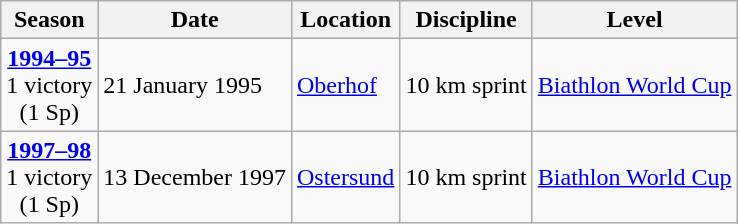<table class="wikitable">
<tr>
<th>Season</th>
<th>Date</th>
<th>Location</th>
<th>Discipline</th>
<th>Level</th>
</tr>
<tr>
<td rowspan="1" style="text-align:center;"><strong><a href='#'>1994–95</a></strong> <br> 1 victory <br> (1 Sp)</td>
<td>21 January 1995</td>
<td> <a href='#'>Oberhof</a></td>
<td>10 km sprint</td>
<td><a href='#'>Biathlon World Cup</a></td>
</tr>
<tr>
<td rowspan="1" style="text-align:center;"><strong><a href='#'>1997–98</a></strong> <br> 1 victory <br> (1 Sp)</td>
<td>13 December 1997</td>
<td> <a href='#'>Ostersund</a></td>
<td>10 km sprint</td>
<td><a href='#'>Biathlon World Cup</a></td>
</tr>
</table>
